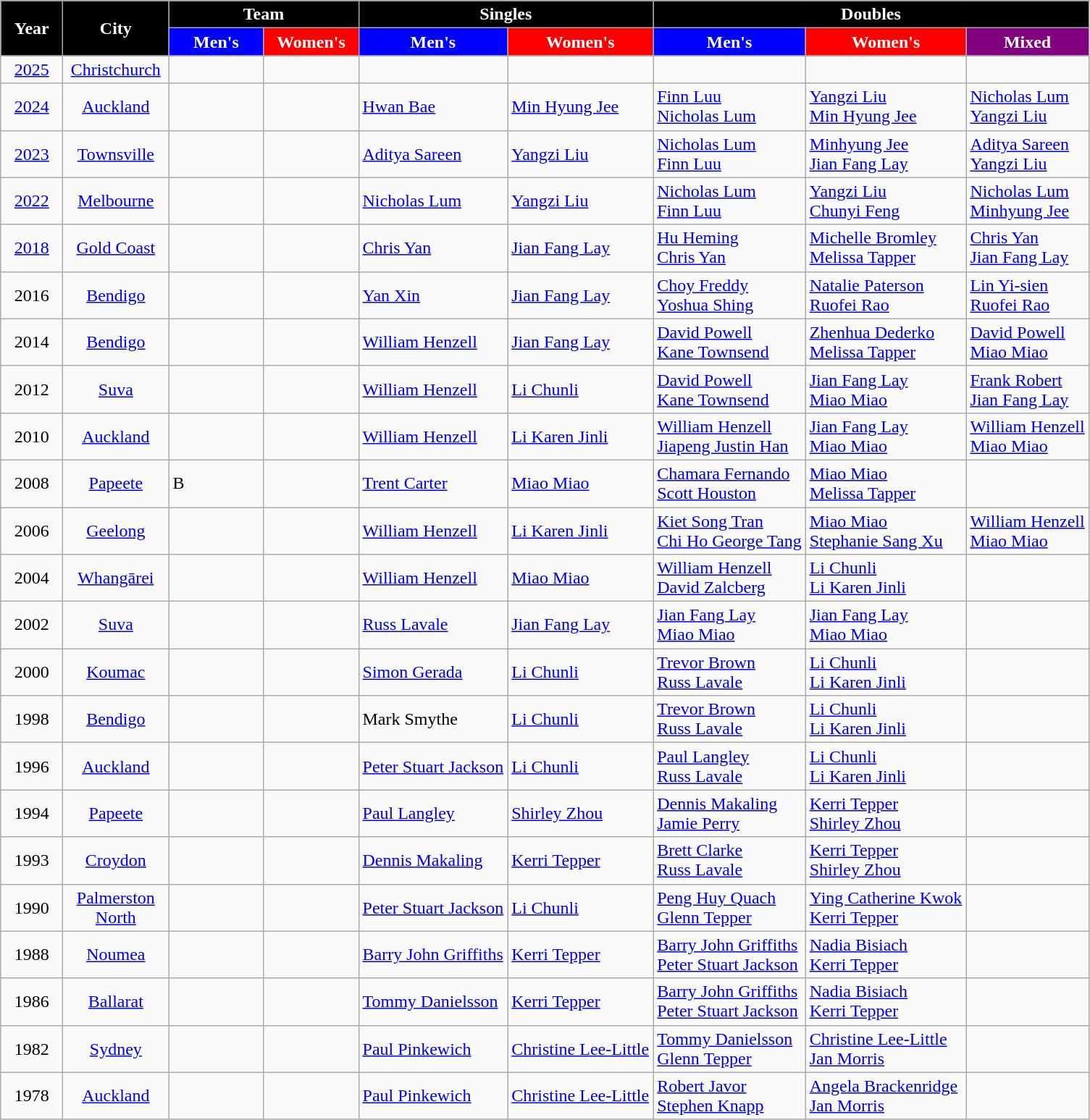<table class="wikitable">
<tr>
<th rowspan=2 width="50" style="background:black; color:white">Year</th>
<th rowspan=2 width="90" style="background:black; color:white">City</th>
<th colspan=2 width="160" style="background:black; color:white">Team</th>
<th colspan=2 width="250" style="background:black; color:white">Singles</th>
<th colspan=3 width="250" style="background:black; color:white">Doubles</th>
</tr>
<tr>
<td width="80" style="background:blue; color:white" align="center"><strong>Men's</strong></td>
<td width="80" style="background:red; color:white" align="center"><strong>Women's</strong></td>
<th style="background:blue; color:white" align="center"><strong>Men's</strong></th>
<th style="background:red; color:white" align="center"><strong>Women's</strong></th>
<th style="background:blue; color:white" align="center"><strong>Men's</strong></th>
<th style="background:red; color:white" align="center"><strong>Women's</strong></th>
<th style="background:purple; color:white" align="center"><strong>Mixed</strong></th>
</tr>
<tr>
<td align="center"><a href='#'>2025</a></td>
<td align="center"><a href='#'>Christchurch</a></td>
<td></td>
<td></td>
<td></td>
<td></td>
<td></td>
<td></td>
<td></td>
</tr>
<tr>
<td align="center"><a href='#'>2024</a></td>
<td align="center"><a href='#'>Auckland</a></td>
<td></td>
<td></td>
<td> <a href='#'>Hwan Bae</a></td>
<td> <a href='#'>Min Hyung Jee</a></td>
<td> <a href='#'>Finn Luu</a><br> <a href='#'>Nicholas Lum</a></td>
<td> <a href='#'>Yangzi Liu</a><br> <a href='#'>Min Hyung Jee</a></td>
<td> <a href='#'>Nicholas Lum</a><br> <a href='#'>Yangzi Liu</a></td>
</tr>
<tr>
<td align="center"><a href='#'>2023</a></td>
<td align="center"><a href='#'>Townsville</a></td>
<td></td>
<td></td>
<td> <a href='#'>Aditya Sareen</a></td>
<td> <a href='#'>Yangzi Liu</a></td>
<td> <a href='#'>Nicholas Lum</a><br>  <a href='#'>Finn Luu</a></td>
<td> <a href='#'>Minhyung Jee</a><br>  <a href='#'>Jian Fang Lay</a></td>
<td> <a href='#'>Aditya Sareen</a><br> <a href='#'>Yangzi Liu</a></td>
</tr>
<tr>
<td align="center"><a href='#'>2022</a></td>
<td align="center"><a href='#'>Melbourne</a></td>
<td></td>
<td></td>
<td> <a href='#'>Nicholas Lum</a></td>
<td> <a href='#'>Yangzi Liu</a></td>
<td> <a href='#'>Nicholas Lum</a><br>  <a href='#'>Finn Luu</a></td>
<td> <a href='#'>Yangzi Liu</a><br>  <a href='#'>Chunyi Feng</a></td>
<td> <a href='#'>Nicholas Lum</a><br> <a href='#'>Minhyung Jee</a></td>
</tr>
<tr>
<td align="center"><a href='#'>2018</a></td>
<td align="center"><a href='#'>Gold Coast</a></td>
<td></td>
<td></td>
<td> <a href='#'>Chris Yan</a></td>
<td> <a href='#'>Jian Fang Lay</a></td>
<td> <a href='#'>Hu Heming</a><br>  <a href='#'>Chris Yan</a></td>
<td> <a href='#'>Michelle Bromley</a><br>  <a href='#'>Melissa Tapper</a></td>
<td> <a href='#'>Chris Yan</a><br> <a href='#'>Jian Fang Lay</a></td>
</tr>
<tr>
<td align="center">2016</td>
<td align="center"><a href='#'>Bendigo</a></td>
<td></td>
<td></td>
<td> <a href='#'>Yan Xin</a></td>
<td> <a href='#'>Jian Fang Lay</a></td>
<td> <a href='#'>Choy Freddy</a><br> <a href='#'>Yoshua Shing</a></td>
<td> <a href='#'>Natalie Paterson</a><br> <a href='#'>Ruofei Rao</a></td>
<td> <a href='#'>Lin Yi-sien</a><br> <a href='#'>Ruofei Rao</a></td>
</tr>
<tr>
<td align="center">2014</td>
<td align="center"><a href='#'>Bendigo</a></td>
<td></td>
<td></td>
<td> <a href='#'>William Henzell</a></td>
<td> <a href='#'>Jian Fang Lay</a></td>
<td> <a href='#'>David Powell</a><br> <a href='#'>Kane Townsend</a></td>
<td> <a href='#'>Zhenhua Dederko</a><br> <a href='#'>Melissa Tapper</a></td>
<td> <a href='#'>David Powell</a><br> <a href='#'>Miao Miao</a></td>
</tr>
<tr>
<td align="center">2012</td>
<td align="center"><a href='#'>Suva</a></td>
<td></td>
<td></td>
<td> <a href='#'>William Henzell</a></td>
<td> <a href='#'>Li Chunli</a></td>
<td> <a href='#'>David Powell</a><br> <a href='#'>Kane Townsend</a></td>
<td> <a href='#'>Jian Fang Lay</a><br> <a href='#'>Miao Miao</a></td>
<td> <a href='#'>Frank Robert</a><br> <a href='#'>Jian Fang Lay</a></td>
</tr>
<tr>
<td align="center">2010</td>
<td align="center"><a href='#'>Auckland</a></td>
<td></td>
<td></td>
<td> <a href='#'>William Henzell</a></td>
<td> <a href='#'>Li Karen Jinli</a></td>
<td> <a href='#'>William Henzell</a><br> <a href='#'>Jiapeng Justin Han</a></td>
<td> <a href='#'>Jian Fang Lay</a><br> <a href='#'>Miao Miao</a></td>
<td> <a href='#'>William Henzell</a><br> <a href='#'>Miao Miao</a></td>
</tr>
<tr>
<td align="center">2008</td>
<td align="center"><a href='#'>Papeete</a></td>
<td> B</td>
<td></td>
<td> <a href='#'>Trent Carter</a></td>
<td> <a href='#'>Miao Miao</a></td>
<td> <a href='#'>Chamara Fernando</a><br> <a href='#'>Scott Houston</a></td>
<td> <a href='#'>Miao Miao</a><br> <a href='#'>Melissa Tapper</a></td>
<td></td>
</tr>
<tr>
<td align="center">2006</td>
<td align="center"><a href='#'>Geelong</a></td>
<td></td>
<td></td>
<td> <a href='#'>William Henzell</a></td>
<td> <a href='#'>Li Karen Jinli</a></td>
<td> <a href='#'>Kiet Song Tran</a><br> <a href='#'>Chi Ho George Tang</a></td>
<td> <a href='#'>Miao Miao</a><br> <a href='#'>Stephanie Sang Xu</a></td>
<td> <a href='#'>William Henzell</a><br> <a href='#'>Miao Miao</a></td>
</tr>
<tr>
<td align="center">2004</td>
<td align="center"><a href='#'>Whangārei</a></td>
<td></td>
<td></td>
<td> <a href='#'>William Henzell</a></td>
<td> <a href='#'>Miao Miao</a></td>
<td> <a href='#'>William Henzell</a><br> <a href='#'>David Zalcberg</a></td>
<td> <a href='#'>Li Chunli</a><br> <a href='#'>Li Karen Jinli</a></td>
<td></td>
</tr>
<tr>
<td align="center">2002</td>
<td align="center"><a href='#'>Suva</a></td>
<td></td>
<td></td>
<td> <a href='#'>Russ Lavale</a></td>
<td> <a href='#'>Jian Fang Lay</a></td>
<td> <a href='#'>Jian Fang Lay</a><br> <a href='#'>Miao Miao</a></td>
<td> <a href='#'>Jian Fang Lay</a><br> <a href='#'>Miao Miao</a></td>
<td></td>
</tr>
<tr>
<td align="center">2000</td>
<td align="center"><a href='#'>Koumac</a></td>
<td></td>
<td></td>
<td> <a href='#'>Simon Gerada</a></td>
<td> <a href='#'>Li Chunli</a></td>
<td> <a href='#'>Trevor Brown</a><br> <a href='#'>Russ Lavale</a></td>
<td> <a href='#'>Li Chunli</a><br> <a href='#'>Li Karen Jinli</a></td>
<td></td>
</tr>
<tr>
<td align="center">1998</td>
<td align="center"><a href='#'>Bendigo</a></td>
<td></td>
<td></td>
<td> Mark Smythe</td>
<td> <a href='#'>Li Chunli</a></td>
<td> <a href='#'>Trevor Brown</a><br> <a href='#'>Russ Lavale</a></td>
<td> <a href='#'>Li Chunli</a><br> <a href='#'>Li Karen Jinli</a></td>
<td></td>
</tr>
<tr>
<td align="center">1996</td>
<td align="center"><a href='#'>Auckland</a></td>
<td></td>
<td></td>
<td> <a href='#'>Peter Stuart Jackson</a></td>
<td> <a href='#'>Li Chunli</a></td>
<td> <a href='#'>Paul Langley</a><br> <a href='#'>Russ Lavale</a></td>
<td> <a href='#'>Li Chunli</a><br> <a href='#'>Li Karen Jinli</a></td>
<td></td>
</tr>
<tr>
<td align="center">1994</td>
<td align="center"><a href='#'>Papeete</a></td>
<td></td>
<td></td>
<td> <a href='#'>Paul Langley</a></td>
<td> <a href='#'>Shirley Zhou</a></td>
<td> <a href='#'>Dennis Makaling</a><br> <a href='#'>Jamie Perry</a></td>
<td> <a href='#'>Kerri Tepper</a><br> <a href='#'>Shirley Zhou</a></td>
<td></td>
</tr>
<tr>
<td align="center">1993</td>
<td align="center"><a href='#'>Croydon</a></td>
<td></td>
<td></td>
<td> <a href='#'>Dennis Makaling</a></td>
<td> <a href='#'>Kerri Tepper</a></td>
<td> <a href='#'>Brett Clarke</a><br> <a href='#'>Russ Lavale</a></td>
<td> <a href='#'>Kerri Tepper</a><br> <a href='#'>Shirley Zhou</a></td>
<td></td>
</tr>
<tr>
<td align="center">1990</td>
<td align="center"><a href='#'>Palmerston North</a></td>
<td></td>
<td></td>
<td> <a href='#'>Peter Stuart Jackson</a></td>
<td> <a href='#'>Li Chunli</a></td>
<td> <a href='#'>Peng Huy Quach</a><br> <a href='#'>Glenn Tepper</a></td>
<td> <a href='#'>Ying Catherine Kwok</a><br> <a href='#'>Kerri Tepper</a></td>
<td></td>
</tr>
<tr>
<td align="center">1988</td>
<td align="center"><a href='#'>Noumea</a></td>
<td></td>
<td></td>
<td> <a href='#'>Barry John Griffiths</a></td>
<td> <a href='#'>Kerri Tepper</a></td>
<td> <a href='#'>Barry John Griffiths</a><br> <a href='#'>Peter Stuart Jackson</a></td>
<td> <a href='#'>Nadia Bisiach</a><br> <a href='#'>Kerri Tepper</a></td>
<td></td>
</tr>
<tr>
<td align="center">1986</td>
<td align="center"><a href='#'>Ballarat</a></td>
<td></td>
<td></td>
<td> <a href='#'>Tommy Danielsson</a></td>
<td> <a href='#'>Kerri Tepper</a></td>
<td> <a href='#'>Barry John Griffiths</a><br> <a href='#'>Peter Stuart Jackson</a></td>
<td> <a href='#'>Nadia Bisiach</a><br> <a href='#'>Kerri Tepper</a></td>
<td></td>
</tr>
<tr>
<td align="center">1982</td>
<td align="center"><a href='#'>Sydney</a></td>
<td></td>
<td></td>
<td> <a href='#'>Paul Pinkewich</a></td>
<td> <a href='#'>Christine Lee-Little</a></td>
<td> <a href='#'>Tommy Danielsson</a><br> <a href='#'>Glenn Tepper</a></td>
<td> <a href='#'>Christine Lee-Little</a><br> <a href='#'>Jan Morris</a></td>
<td></td>
</tr>
<tr>
<td align="center">1978</td>
<td align="center"><a href='#'>Auckland</a></td>
<td></td>
<td></td>
<td> <a href='#'>Paul Pinkewich</a></td>
<td> <a href='#'>Christine Lee-Little</a></td>
<td> <a href='#'>Robert Javor</a><br> <a href='#'>Stephen Knapp</a></td>
<td> <a href='#'>Angela Brackenridge</a><br> <a href='#'>Jan Morris</a></td>
<td></td>
</tr>
</table>
